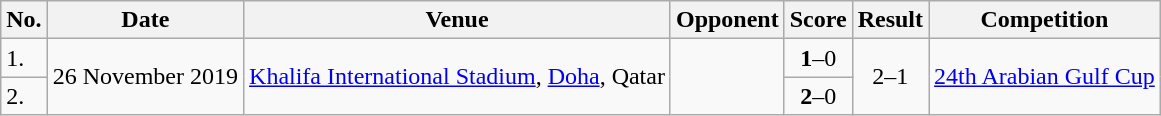<table class="wikitable">
<tr>
<th>No.</th>
<th>Date</th>
<th>Venue</th>
<th>Opponent</th>
<th>Score</th>
<th>Result</th>
<th>Competition</th>
</tr>
<tr>
<td>1.</td>
<td rowspan="2">26 November 2019</td>
<td rowspan="2"><a href='#'>Khalifa International Stadium</a>, <a href='#'>Doha</a>, Qatar</td>
<td rowspan="2"></td>
<td align="center"><strong>1</strong>–0</td>
<td rowspan="2" align="center">2–1</td>
<td rowspan="2"><a href='#'>24th Arabian Gulf Cup</a></td>
</tr>
<tr>
<td>2.</td>
<td align="center"><strong>2</strong>–0</td>
</tr>
</table>
